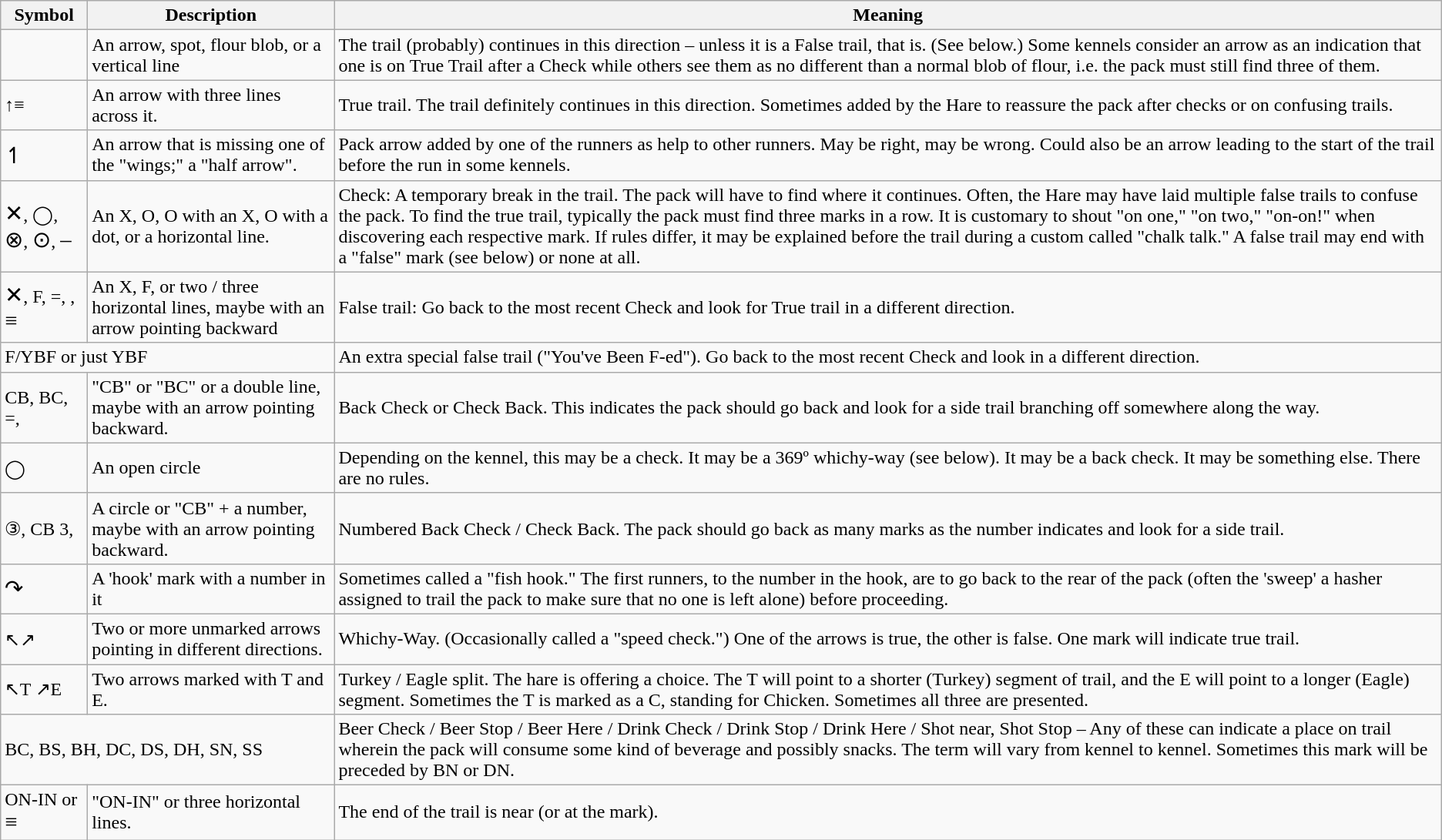<table class="wikitable">
<tr>
<th>Symbol</th>
<th>Description</th>
<th>Meaning</th>
</tr>
<tr>
<td></td>
<td>An arrow, spot, flour blob, or a vertical line</td>
<td>The trail (probably) continues in this direction – unless it is a False trail, that is. (See below.) Some kennels consider an arrow as an indication that one is on True Trail after a Check while others see them as no different than a normal blob of flour, i.e. the pack must still find three of them.</td>
</tr>
<tr>
<td><span>↑<span>≡</span></span></td>
<td>An arrow with three lines across it.</td>
<td>True trail. The trail definitely continues in this direction. Sometimes added by the Hare to reassure the pack after checks or on confusing trails.</td>
</tr>
<tr>
<td><big>↿</big></td>
<td>An arrow that is missing one of the "wings;" a "half arrow".</td>
<td>Pack arrow added by one of the runners as help to other runners. May be right, may be wrong. Could also be an arrow leading to the start of the trail before the run in some kennels.</td>
</tr>
<tr>
<td><big>✕</big>, ◯, <big>⊗</big>, <big>⊙</big>, <big>–</big></td>
<td>An X, O, O with an X, O with a dot, or a horizontal line.</td>
<td>Check: A temporary break in the trail. The pack will have to find where it continues. Often, the Hare may have laid multiple false trails to confuse the pack. To find the true trail, typically the pack must find three marks in a row. It is customary to shout "on one," "on two," "on-on!" when discovering each respective mark. If rules differ, it may be explained before the trail during a custom called "chalk talk." A false trail may end with a "false" mark (see below) or none at all.</td>
</tr>
<tr>
<td><big>✕</big>, F, =, , <big>≡</big></td>
<td>An X, F, or two / three horizontal lines, maybe with an arrow pointing backward</td>
<td>False trail: Go back to the most recent Check and look for True trail in a different direction.</td>
</tr>
<tr>
<td colspan=2>F/YBF or just YBF</td>
<td>An extra special false trail ("You've Been F-ed"). Go back to the most recent Check and look in a different direction.</td>
</tr>
<tr>
<td>CB, BC, =, </td>
<td>"CB" or "BC" or a double line, maybe with an arrow pointing backward.</td>
<td>Back Check or Check Back. This indicates the pack should go back and look for a side trail branching off somewhere along the way.</td>
</tr>
<tr>
<td>◯</td>
<td>An open circle</td>
<td>Depending on the kennel, this may be a check. It may be a 369º whichy-way (see below). It may be a back check. It may be something else. There are no rules.</td>
</tr>
<tr>
<td>③, CB 3, </td>
<td>A circle or "CB" + a number, maybe with an arrow pointing backward.</td>
<td>Numbered Back Check / Check Back. The pack should go back as many marks as the number indicates and look for a side trail.</td>
</tr>
<tr>
<td><big>↷</big></td>
<td>A 'hook' mark with a number in it</td>
<td>Sometimes called a "fish hook." The first runners, to the number in the hook, are to go back to the rear of the pack (often the 'sweep' a hasher assigned to trail the pack to make sure that no one is left alone) before proceeding.</td>
</tr>
<tr>
<td>↖︎↗︎</td>
<td>Two or more unmarked arrows pointing in different directions.</td>
<td>Whichy-Way. (Occasionally called a "speed check.") One of the arrows is true, the other is false. One mark will indicate true trail.</td>
</tr>
<tr>
<td>↖︎T ↗︎E</td>
<td>Two arrows marked with T and E.</td>
<td>Turkey / Eagle split. The hare is offering a choice. The T will point to a shorter (Turkey) segment of trail, and the E will point to a longer (Eagle) segment. Sometimes the T is marked as a C, standing for Chicken. Sometimes all three are presented.</td>
</tr>
<tr>
<td colspan=2>BC, BS, BH, DC, DS, DH, SN, SS</td>
<td>Beer Check / Beer Stop / Beer Here / Drink Check / Drink Stop / Drink Here / Shot near, Shot Stop – Any of these can indicate a place on trail wherein the pack will consume some kind of beverage and possibly snacks. The term will vary from kennel to kennel. Sometimes this mark will be preceded by BN or DN.</td>
</tr>
<tr>
<td>ON-IN or <big>≡</big></td>
<td>"ON-IN" or three horizontal lines.</td>
<td>The end of the trail is near (or at the mark).</td>
</tr>
</table>
